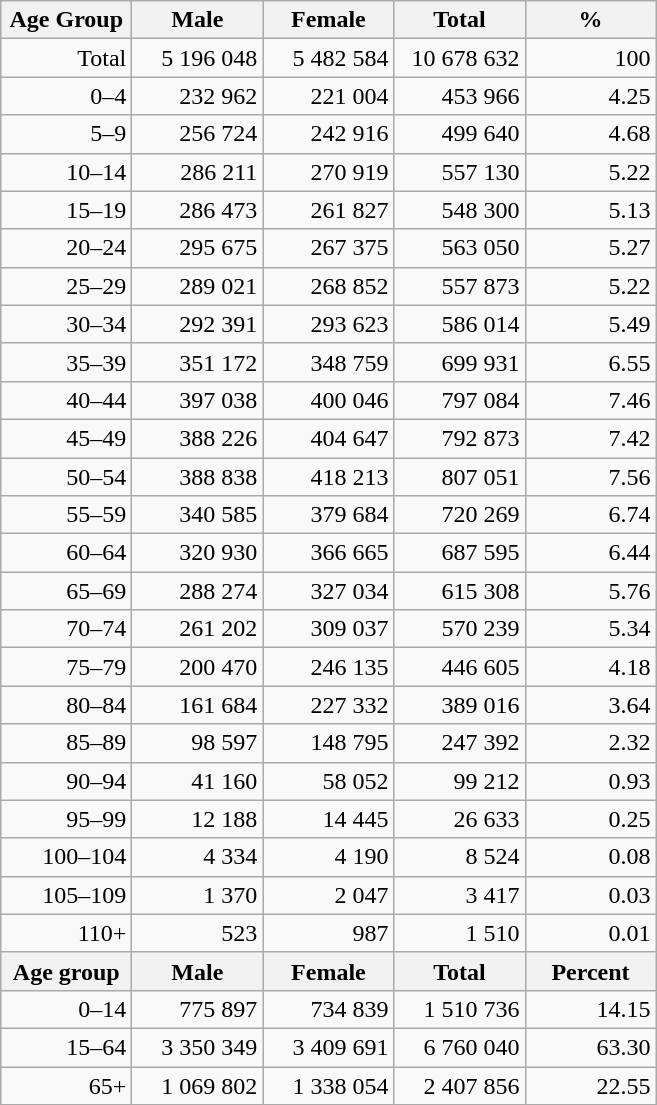<table class="wikitable">
<tr>
<th width="80pt">Age Group</th>
<th width="80pt">Male</th>
<th width="80pt">Female</th>
<th width="80pt">Total</th>
<th width="80pt">%</th>
</tr>
<tr>
<td align="right">Total</td>
<td align="right">5 196 048</td>
<td align="right">5 482 584</td>
<td align="right">10 678 632</td>
<td align="right">100</td>
</tr>
<tr>
<td align="right">0–4</td>
<td align="right">232 962</td>
<td align="right">221 004</td>
<td align="right">453 966</td>
<td align="right">4.25</td>
</tr>
<tr>
<td align="right">5–9</td>
<td align="right">256 724</td>
<td align="right">242 916</td>
<td align="right">499 640</td>
<td align="right">4.68</td>
</tr>
<tr>
<td align="right">10–14</td>
<td align="right">286 211</td>
<td align="right">270 919</td>
<td align="right">557 130</td>
<td align="right">5.22</td>
</tr>
<tr>
<td align="right">15–19</td>
<td align="right">286 473</td>
<td align="right">261 827</td>
<td align="right">548 300</td>
<td align="right">5.13</td>
</tr>
<tr>
<td align="right">20–24</td>
<td align="right">295 675</td>
<td align="right">267 375</td>
<td align="right">563 050</td>
<td align="right">5.27</td>
</tr>
<tr>
<td align="right">25–29</td>
<td align="right">289 021</td>
<td align="right">268 852</td>
<td align="right">557 873</td>
<td align="right">5.22</td>
</tr>
<tr>
<td align="right">30–34</td>
<td align="right">292 391</td>
<td align="right">293 623</td>
<td align="right">586 014</td>
<td align="right">5.49</td>
</tr>
<tr>
<td align="right">35–39</td>
<td align="right">351 172</td>
<td align="right">348 759</td>
<td align="right">699 931</td>
<td align="right">6.55</td>
</tr>
<tr>
<td align="right">40–44</td>
<td align="right">397 038</td>
<td align="right">400 046</td>
<td align="right">797 084</td>
<td align="right">7.46</td>
</tr>
<tr>
<td align="right">45–49</td>
<td align="right">388 226</td>
<td align="right">404 647</td>
<td align="right">792 873</td>
<td align="right">7.42</td>
</tr>
<tr>
<td align="right">50–54</td>
<td align="right">388 838</td>
<td align="right">418 213</td>
<td align="right">807 051</td>
<td align="right">7.56</td>
</tr>
<tr>
<td align="right">55–59</td>
<td align="right">340 585</td>
<td align="right">379 684</td>
<td align="right">720 269</td>
<td align="right">6.74</td>
</tr>
<tr>
<td align="right">60–64</td>
<td align="right">320 930</td>
<td align="right">366 665</td>
<td align="right">687 595</td>
<td align="right">6.44</td>
</tr>
<tr>
<td align="right">65–69</td>
<td align="right">288 274</td>
<td align="right">327 034</td>
<td align="right">615 308</td>
<td align="right">5.76</td>
</tr>
<tr>
<td align="right">70–74</td>
<td align="right">261 202</td>
<td align="right">309 037</td>
<td align="right">570 239</td>
<td align="right">5.34</td>
</tr>
<tr>
<td align="right">75–79</td>
<td align="right">200 470</td>
<td align="right">246 135</td>
<td align="right">446 605</td>
<td align="right">4.18</td>
</tr>
<tr>
<td align="right">80–84</td>
<td align="right">161 684</td>
<td align="right">227 332</td>
<td align="right">389 016</td>
<td align="right">3.64</td>
</tr>
<tr>
<td align="right">85–89</td>
<td align="right">98 597</td>
<td align="right">148 795</td>
<td align="right">247 392</td>
<td align="right">2.32</td>
</tr>
<tr>
<td align="right">90–94</td>
<td align="right">41 160</td>
<td align="right">58 052</td>
<td align="right">99 212</td>
<td align="right">0.93</td>
</tr>
<tr>
<td align="right">95–99</td>
<td align="right">12 188</td>
<td align="right">14 445</td>
<td align="right">26 633</td>
<td align="right">0.25</td>
</tr>
<tr>
<td align="right">100–104</td>
<td align="right">4 334</td>
<td align="right">4 190</td>
<td align="right">8 524</td>
<td align="right">0.08</td>
</tr>
<tr>
<td align="right">105–109</td>
<td align="right">1 370</td>
<td align="right">2 047</td>
<td align="right">3 417</td>
<td align="right">0.03</td>
</tr>
<tr>
<td align="right">110+</td>
<td align="right">523</td>
<td align="right">987</td>
<td align="right">1 510</td>
<td align="right">0.01</td>
</tr>
<tr>
<th width="50">Age group</th>
<th width="80pt">Male</th>
<th width="80">Female</th>
<th width="80">Total</th>
<th width="50">Percent</th>
</tr>
<tr>
<td align="right">0–14</td>
<td align="right">775 897</td>
<td align="right">734 839</td>
<td align="right">1 510 736</td>
<td align="right">14.15</td>
</tr>
<tr>
<td align="right">15–64</td>
<td align="right">3 350 349</td>
<td align="right">3 409 691</td>
<td align="right">6 760 040</td>
<td align="right">63.30</td>
</tr>
<tr>
<td align="right">65+</td>
<td align="right">1 069 802</td>
<td align="right">1 338 054</td>
<td align="right">2 407 856</td>
<td align="right">22.55</td>
</tr>
<tr>
</tr>
</table>
